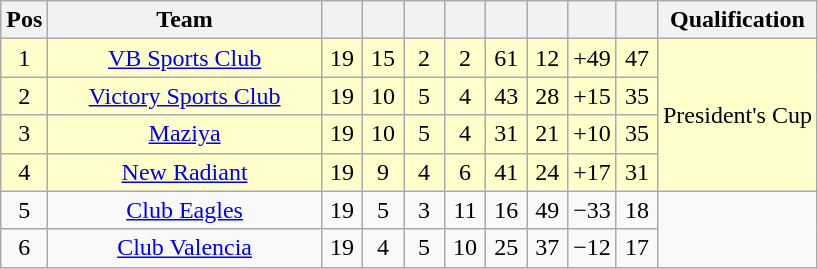<table class="wikitable" style="text-align: center;">
<tr>
<th width="20">Pos</th>
<th width="175">Team</th>
<th width="20"></th>
<th width="20"></th>
<th width="20"></th>
<th width="20"></th>
<th width="20"></th>
<th width="20"></th>
<th width="20"></th>
<th width="20"></th>
<th>Qualification</th>
</tr>
<tr style="background:#ffffcc">
<td>1</td>
<td><a href='#'>VB Sports Club</a></td>
<td>19</td>
<td>15</td>
<td>2</td>
<td>2</td>
<td>61</td>
<td>12</td>
<td>+49</td>
<td>47</td>
<td rowspan="4">President's Cup</td>
</tr>
<tr style="background:#ffffcc">
<td>2</td>
<td><a href='#'>Victory Sports Club</a></td>
<td>19</td>
<td>10</td>
<td>5</td>
<td>4</td>
<td>43</td>
<td>28</td>
<td>+15</td>
<td>35</td>
</tr>
<tr style="background:#ffffcc">
<td>3</td>
<td><a href='#'>Maziya</a></td>
<td>19</td>
<td>10</td>
<td>5</td>
<td>4</td>
<td>31</td>
<td>21</td>
<td>+10</td>
<td>35</td>
</tr>
<tr style="background:#ffffcc">
<td>4</td>
<td><a href='#'>New Radiant</a></td>
<td>19</td>
<td>9</td>
<td>4</td>
<td>6</td>
<td>41</td>
<td>24</td>
<td>+17</td>
<td>31</td>
</tr>
<tr>
<td>5</td>
<td><a href='#'>Club Eagles</a></td>
<td>19</td>
<td>5</td>
<td>3</td>
<td>11</td>
<td>16</td>
<td>49</td>
<td>−33</td>
<td>18</td>
</tr>
<tr>
<td>6</td>
<td><a href='#'>Club Valencia</a></td>
<td>19</td>
<td>4</td>
<td>5</td>
<td>10</td>
<td>25</td>
<td>37</td>
<td>−12</td>
<td>17</td>
</tr>
</table>
